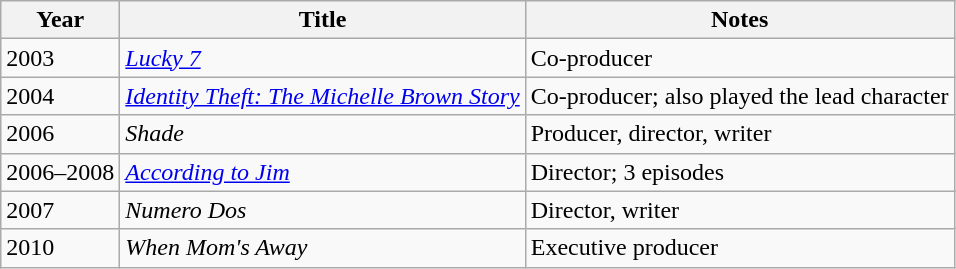<table class="wikitable sortable">
<tr>
<th>Year</th>
<th>Title</th>
<th class="unsortable">Notes</th>
</tr>
<tr>
<td>2003</td>
<td><em><a href='#'>Lucky 7</a></em></td>
<td>Co-producer</td>
</tr>
<tr>
<td>2004</td>
<td><em><a href='#'>Identity Theft: The Michelle Brown Story</a></em></td>
<td>Co-producer; also played the lead character</td>
</tr>
<tr>
<td>2006</td>
<td><em>Shade</em></td>
<td>Producer, director, writer</td>
</tr>
<tr>
<td>2006–2008</td>
<td><em><a href='#'>According to Jim</a></em></td>
<td>Director; 3 episodes</td>
</tr>
<tr>
<td>2007</td>
<td><em>Numero Dos</em></td>
<td>Director, writer</td>
</tr>
<tr>
<td>2010</td>
<td><em>When Mom's Away</em></td>
<td>Executive producer</td>
</tr>
</table>
